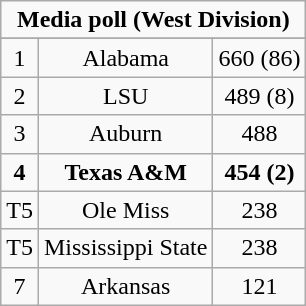<table class="wikitable" style="display: inline-table;">
<tr>
<td align="center" Colspan="3"><strong>Media poll (West Division)</strong></td>
</tr>
<tr align="center">
</tr>
<tr align="center">
<td>1</td>
<td>Alabama</td>
<td>660 (86)</td>
</tr>
<tr align="center">
<td>2</td>
<td>LSU</td>
<td>489 (8)</td>
</tr>
<tr align="center">
<td>3</td>
<td>Auburn</td>
<td>488</td>
</tr>
<tr align="center">
<td><strong>4</strong></td>
<td><strong>Texas A&M</strong></td>
<td><strong>454 (2)</strong></td>
</tr>
<tr align="center">
<td>T5</td>
<td>Ole Miss</td>
<td>238</td>
</tr>
<tr align="center">
<td>T5</td>
<td>Mississippi State</td>
<td>238</td>
</tr>
<tr align="center">
<td>7</td>
<td>Arkansas</td>
<td>121</td>
</tr>
</table>
